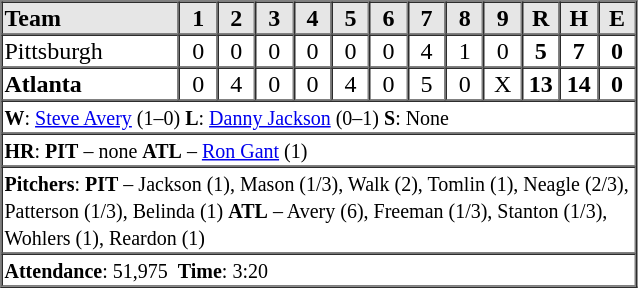<table border="1" cellspacing="0"  style="width:425px; margin-left:3em;">
<tr style="text-align:center; background:#e6e6e6;">
<th style="text-align:left; width:28%;">Team</th>
<th width=6%>1</th>
<th width=6%>2</th>
<th width=6%>3</th>
<th width=6%>4</th>
<th width=6%>5</th>
<th width=6%>6</th>
<th width=6%>7</th>
<th width=6%>8</th>
<th width=6%>9</th>
<th width=6%>R</th>
<th width=6%>H</th>
<th width=6%>E</th>
</tr>
<tr style="text-align:center;">
<td align=left>Pittsburgh</td>
<td>0</td>
<td>0</td>
<td>0</td>
<td>0</td>
<td>0</td>
<td>0</td>
<td>4</td>
<td>1</td>
<td>0</td>
<td><strong>5</strong></td>
<td><strong>7</strong></td>
<td><strong>0</strong></td>
</tr>
<tr style="text-align:center;">
<td align=left><strong>Atlanta</strong></td>
<td>0</td>
<td>4</td>
<td>0</td>
<td>0</td>
<td>4</td>
<td>0</td>
<td>5</td>
<td>0</td>
<td>X</td>
<td><strong>13</strong></td>
<td><strong>14</strong></td>
<td><strong>0</strong></td>
</tr>
<tr style="text-align:left;">
<td colspan=13><small><strong>W</strong>: <a href='#'>Steve Avery</a> (1–0)   <strong>L</strong>: <a href='#'>Danny Jackson</a> (0–1)   <strong>S</strong>: None</small></td>
</tr>
<tr style="text-align:left;">
<td colspan=13><small><strong>HR</strong>: <strong>PIT</strong> – none  <strong>ATL</strong> – <a href='#'>Ron Gant</a> (1)</small></td>
</tr>
<tr style="text-align:left;">
<td colspan=13><small><strong>Pitchers</strong>: <strong>PIT</strong> – Jackson (1), Mason (1/3), Walk (2), Tomlin (1), Neagle (2/3), Patterson (1/3), Belinda (1)  <strong>ATL</strong> – Avery (6), Freeman (1/3), Stanton (1/3), Wohlers (1), Reardon (1)</small></td>
</tr>
<tr style="text-align:left;">
<td colspan=13><small><strong>Attendance</strong>: 51,975  <strong>Time</strong>: 3:20</small></td>
</tr>
</table>
